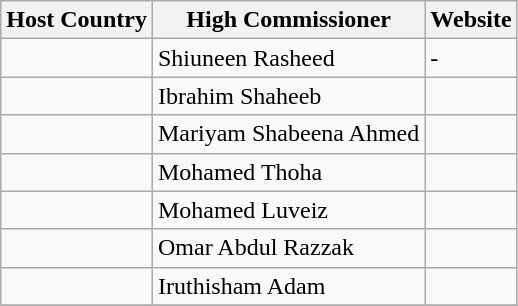<table class="wikitable sortable">
<tr>
<th>Host Country</th>
<th>High Commissioner</th>
<th>Website</th>
</tr>
<tr>
<td></td>
<td>Shiuneen Rasheed</td>
<td>-</td>
</tr>
<tr>
<td></td>
<td>Ibrahim Shaheeb</td>
<td></td>
</tr>
<tr>
<td></td>
<td>Mariyam Shabeena Ahmed</td>
<td></td>
</tr>
<tr>
<td></td>
<td>Mohamed Thoha</td>
<td></td>
</tr>
<tr>
<td></td>
<td>Mohamed Luveiz</td>
<td></td>
</tr>
<tr>
<td></td>
<td>Omar Abdul Razzak</td>
<td></td>
</tr>
<tr>
<td></td>
<td>Iruthisham Adam</td>
<td></td>
</tr>
<tr>
</tr>
</table>
